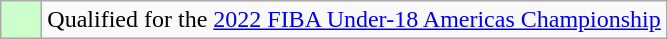<table class="wikitable">
<tr>
<td width=20px bgcolor="#ccffcc"></td>
<td>Qualified for the <a href='#'>2022 FIBA Under-18 Americas Championship</a></td>
</tr>
</table>
